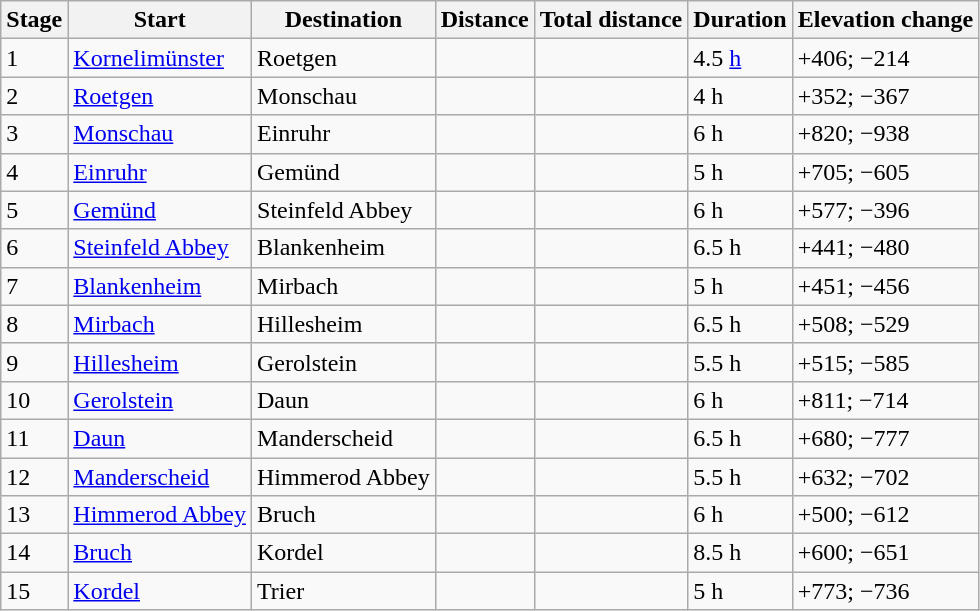<table class="wikitable">
<tr>
<th>Stage</th>
<th>Start</th>
<th>Destination</th>
<th>Distance</th>
<th>Total distance</th>
<th>Duration</th>
<th>Elevation change</th>
</tr>
<tr>
<td>1</td>
<td><a href='#'>Kornelimünster</a></td>
<td>Roetgen</td>
<td></td>
<td></td>
<td>4.5 <a href='#'>h</a></td>
<td>+406; −214</td>
</tr>
<tr>
<td>2</td>
<td><a href='#'>Roetgen</a></td>
<td>Monschau</td>
<td></td>
<td></td>
<td>4 h</td>
<td>+352; −367</td>
</tr>
<tr>
<td>3</td>
<td><a href='#'>Monschau</a></td>
<td>Einruhr</td>
<td></td>
<td></td>
<td>6 h</td>
<td>+820; −938</td>
</tr>
<tr>
<td>4</td>
<td><a href='#'>Einruhr</a></td>
<td>Gemünd</td>
<td></td>
<td></td>
<td>5 h</td>
<td>+705; −605</td>
</tr>
<tr>
<td>5</td>
<td><a href='#'>Gemünd</a></td>
<td>Steinfeld Abbey</td>
<td></td>
<td></td>
<td>6 h</td>
<td>+577; −396</td>
</tr>
<tr>
<td>6</td>
<td><a href='#'>Steinfeld Abbey</a></td>
<td>Blankenheim</td>
<td></td>
<td></td>
<td>6.5 h</td>
<td>+441; −480</td>
</tr>
<tr>
<td>7</td>
<td><a href='#'>Blankenheim</a></td>
<td>Mirbach</td>
<td></td>
<td></td>
<td>5 h</td>
<td>+451; −456</td>
</tr>
<tr>
<td>8</td>
<td><a href='#'>Mirbach</a></td>
<td>Hillesheim</td>
<td></td>
<td></td>
<td>6.5 h</td>
<td>+508; −529</td>
</tr>
<tr>
<td>9</td>
<td><a href='#'>Hillesheim</a></td>
<td>Gerolstein</td>
<td></td>
<td></td>
<td>5.5 h</td>
<td>+515; −585</td>
</tr>
<tr>
<td>10</td>
<td><a href='#'>Gerolstein</a></td>
<td>Daun</td>
<td></td>
<td></td>
<td>6 h</td>
<td>+811; −714</td>
</tr>
<tr>
<td>11</td>
<td><a href='#'>Daun</a></td>
<td>Manderscheid</td>
<td></td>
<td></td>
<td>6.5 h</td>
<td>+680; −777</td>
</tr>
<tr>
<td>12</td>
<td><a href='#'>Manderscheid</a></td>
<td>Himmerod Abbey</td>
<td></td>
<td></td>
<td>5.5 h</td>
<td>+632; −702</td>
</tr>
<tr>
<td>13</td>
<td><a href='#'>Himmerod Abbey</a></td>
<td>Bruch</td>
<td></td>
<td></td>
<td>6 h</td>
<td>+500; −612</td>
</tr>
<tr>
<td>14</td>
<td><a href='#'>Bruch</a></td>
<td>Kordel</td>
<td></td>
<td></td>
<td>8.5 h</td>
<td>+600; −651</td>
</tr>
<tr>
<td>15</td>
<td><a href='#'>Kordel</a></td>
<td>Trier</td>
<td></td>
<td></td>
<td>5 h</td>
<td>+773; −736</td>
</tr>
</table>
